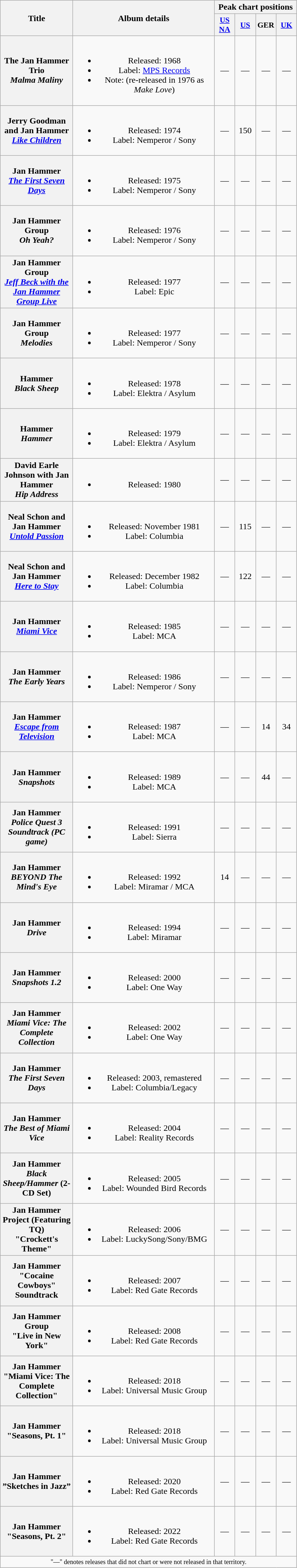<table class="wikitable plainrowheaders" style="text-align:center;" border="1">
<tr>
<th scope="col" rowspan="2" style="width:8em;">Title</th>
<th scope="col" rowspan="2" style="width:16em;">Album details</th>
<th scope="col" colspan="4">Peak chart positions</th>
</tr>
<tr>
<th scope="col" style="width:2.2em;font-size:90%;"><a href='#'>US NA</a><br></th>
<th scope="col" style="width:2.2em;font-size:90%;"><a href='#'>US</a><br></th>
<th scope="col" style="width:2.2em;font-size:90%;">GER<br></th>
<th scope="col" style="width:2.2em;font-size:90%;"><a href='#'>UK</a><br></th>
</tr>
<tr>
<th scope="row">The Jan Hammer Trio<br><em>Malma Maliny</em></th>
<td><br><ul><li>Released: 1968</li><li>Label: <a href='#'>MPS Records</a></li><li>Note: (re-released in 1976 as <em>Make Love</em>)</li></ul></td>
<td>—</td>
<td>—</td>
<td>—</td>
<td>—</td>
</tr>
<tr>
<th scope="row">Jerry Goodman and Jan Hammer<br><em><a href='#'>Like Children</a></em></th>
<td><br><ul><li>Released: 1974</li><li>Label: Nemperor / Sony</li></ul></td>
<td>—</td>
<td>150</td>
<td>—</td>
<td>—</td>
</tr>
<tr>
<th scope="row">Jan Hammer<br><em><a href='#'>The First Seven Days</a></em></th>
<td><br><ul><li>Released: 1975</li><li>Label: Nemperor / Sony</li></ul></td>
<td>—</td>
<td>—</td>
<td>—</td>
<td>—</td>
</tr>
<tr>
<th scope="row">Jan Hammer Group<br><em>Oh Yeah?</em></th>
<td><br><ul><li>Released: 1976</li><li>Label: Nemperor / Sony</li></ul></td>
<td>—</td>
<td>—</td>
<td>—</td>
<td>—</td>
</tr>
<tr>
<th scope="row">Jan Hammer Group<br><em><a href='#'>Jeff Beck with the Jan Hammer Group Live</a></em></th>
<td><br><ul><li>Released: 1977</li><li>Label: Epic</li></ul></td>
<td>—</td>
<td>—</td>
<td>—</td>
<td>—</td>
</tr>
<tr>
<th scope="row">Jan Hammer Group<br><em>Melodies</em></th>
<td><br><ul><li>Released: 1977</li><li>Label: Nemperor / Sony</li></ul></td>
<td>—</td>
<td>—</td>
<td>—</td>
<td>—</td>
</tr>
<tr>
<th scope="row">Hammer<br><em>Black Sheep</em></th>
<td><br><ul><li>Released: 1978</li><li>Label: Elektra / Asylum</li></ul></td>
<td>—</td>
<td>—</td>
<td>—</td>
<td>—</td>
</tr>
<tr>
<th scope="row">Hammer<br><em>Hammer</em></th>
<td><br><ul><li>Released: 1979</li><li>Label: Elektra / Asylum</li></ul></td>
<td>—</td>
<td>—</td>
<td>—</td>
<td>—</td>
</tr>
<tr>
<th scope="row">David Earle Johnson with Jan Hammer<br><em>Hip Address</em></th>
<td><br><ul><li>Released: 1980</li></ul></td>
<td>—</td>
<td>—</td>
<td>—</td>
<td>—</td>
</tr>
<tr>
<th scope="row">Neal Schon and Jan Hammer<br><em><a href='#'>Untold Passion</a></em></th>
<td><br><ul><li>Released: November 1981</li><li>Label: Columbia</li></ul></td>
<td>—</td>
<td>115</td>
<td>—</td>
<td>—</td>
</tr>
<tr>
<th scope="row">Neal Schon and Jan Hammer<br><em><a href='#'>Here to Stay</a></em></th>
<td><br><ul><li>Released: December 1982</li><li>Label: Columbia</li></ul></td>
<td>—</td>
<td>122</td>
<td>—</td>
<td>—</td>
</tr>
<tr>
<th scope="row">Jan Hammer<br><em><a href='#'>Miami Vice</a></em></th>
<td><br><ul><li>Released: 1985</li><li>Label: MCA</li></ul></td>
<td>—</td>
<td>—</td>
<td>—</td>
<td>—</td>
</tr>
<tr>
<th scope="row">Jan Hammer<br><em>The Early Years</em></th>
<td><br><ul><li>Released: 1986</li><li>Label: Nemperor / Sony</li></ul></td>
<td>—</td>
<td>—</td>
<td>—</td>
<td>—</td>
</tr>
<tr>
<th scope="row">Jan Hammer<br><em><a href='#'>Escape from Television</a></em></th>
<td><br><ul><li>Released: 1987</li><li>Label: MCA</li></ul></td>
<td>—</td>
<td>—</td>
<td>14</td>
<td>34</td>
</tr>
<tr>
<th scope="row">Jan Hammer<br><em>Snapshots</em></th>
<td><br><ul><li>Released: 1989</li><li>Label: MCA</li></ul></td>
<td>—</td>
<td>—</td>
<td>44</td>
<td>—</td>
</tr>
<tr>
<th scope="row">Jan Hammer<br><em>Police Quest 3 Soundtrack (PC game)</em></th>
<td><br><ul><li>Released: 1991</li><li>Label: Sierra</li></ul></td>
<td>—</td>
<td>—</td>
<td>—</td>
<td>—</td>
</tr>
<tr>
<th scope="row">Jan Hammer<br><em>BEYOND The Mind's Eye</em></th>
<td><br><ul><li>Released: 1992</li><li>Label: Miramar / MCA</li></ul></td>
<td>14</td>
<td>—</td>
<td>—</td>
<td>—</td>
</tr>
<tr>
<th scope="row">Jan Hammer<br><em>Drive</em></th>
<td><br><ul><li>Released: 1994</li><li>Label: Miramar</li></ul></td>
<td>—</td>
<td>—</td>
<td>—</td>
<td>—</td>
</tr>
<tr>
<th scope="row">Jan Hammer<br><em>Snapshots 1.2</em></th>
<td><br><ul><li>Released: 2000</li><li>Label: One Way</li></ul></td>
<td>—</td>
<td>—</td>
<td>—</td>
<td>—</td>
</tr>
<tr>
<th scope="row">Jan Hammer<br><em>Miami Vice: The Complete Collection</em></th>
<td><br><ul><li>Released: 2002</li><li>Label: One Way</li></ul></td>
<td>—</td>
<td>—</td>
<td>—</td>
<td>—</td>
</tr>
<tr>
<th scope="row">Jan Hammer<br><em>The First Seven Days</em></th>
<td><br><ul><li>Released: 2003, remastered</li><li>Label: Columbia/Legacy</li></ul></td>
<td>—</td>
<td>—</td>
<td>—</td>
<td>—</td>
</tr>
<tr>
<th scope="row">Jan Hammer<br><em>The Best of Miami Vice</em></th>
<td><br><ul><li>Released: 2004</li><li>Label: Reality Records</li></ul></td>
<td>—</td>
<td>—</td>
<td>—</td>
<td>—</td>
</tr>
<tr>
<th scope="row">Jan Hammer<br><em>Black Sheep/Hammer</em> (2-CD Set)</th>
<td><br><ul><li>Released: 2005</li><li>Label: Wounded Bird Records</li></ul></td>
<td>—</td>
<td>—</td>
<td>—</td>
<td>—</td>
</tr>
<tr>
<th scope="row">Jan Hammer Project (Featuring TQ)<br>"Crockett's Theme"</th>
<td><br><ul><li>Released: 2006</li><li>Label: LuckySong/Sony/BMG</li></ul></td>
<td>—</td>
<td>—</td>
<td>—</td>
<td>—</td>
</tr>
<tr>
<th scope="row">Jan Hammer <br>"Cocaine Cowboys" Soundtrack</th>
<td><br><ul><li>Released: 2007</li><li>Label: Red Gate Records</li></ul></td>
<td>—</td>
<td>—</td>
<td>—</td>
<td>—</td>
</tr>
<tr>
<th scope="row">Jan Hammer Group<br>"Live in New York"</th>
<td><br><ul><li>Released: 2008</li><li>Label: Red Gate Records</li></ul></td>
<td>—</td>
<td>—</td>
<td>—</td>
<td>—</td>
</tr>
<tr>
<th scope="row">Jan Hammer<br>"Miami Vice: The Complete Collection"</th>
<td><br><ul><li>Released: 2018</li><li>Label: Universal Music Group</li></ul></td>
<td>—</td>
<td>—</td>
<td>—</td>
<td>—</td>
</tr>
<tr>
<th scope="row">Jan Hammer<br>"Seasons, Pt. 1"</th>
<td><br><ul><li>Released: 2018</li><li>Label: Universal Music Group</li></ul></td>
<td>—</td>
<td>—</td>
<td>—</td>
<td>—</td>
</tr>
<tr>
<th scope="row">Jan Hammer<br>”Sketches in Jazz”</th>
<td><br><ul><li>Released: 2020</li><li>Label: Red Gate Records</li></ul></td>
<td>—</td>
<td>—</td>
<td>—</td>
<td>—</td>
</tr>
<tr>
<th scope="row">Jan Hammer<br>"Seasons, Pt. 2"</th>
<td><br><ul><li>Released: 2022</li><li>Label: Red Gate Records</li></ul></td>
<td>—</td>
<td>—</td>
<td>—</td>
<td>—</td>
</tr>
<tr>
<td colspan="6" style="text-align:center; font-size:9pt;">"—" denotes releases that did not chart or were not released in that territory.</td>
</tr>
</table>
